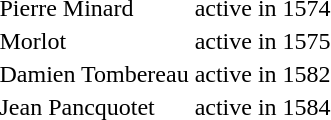<table>
<tr>
<td>Pierre Minard</td>
<td>active in 1574</td>
</tr>
<tr>
<td>Morlot</td>
<td>active in 1575</td>
</tr>
<tr>
<td>Damien Tombereau</td>
<td>active in 1582</td>
</tr>
<tr>
<td>Jean Pancquotet</td>
<td>active in 1584</td>
</tr>
</table>
